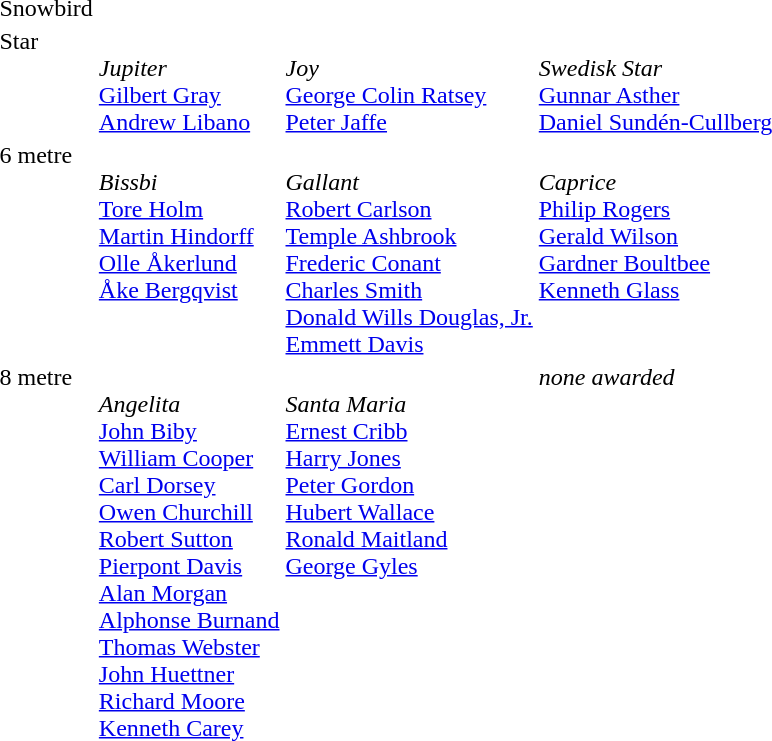<table>
<tr>
<td>Snowbird <br></td>
<td></td>
<td></td>
<td></td>
</tr>
<tr valign=top>
<td>Star <br></td>
<td><br><em>Jupiter</em><br><a href='#'>Gilbert Gray</a><br><a href='#'>Andrew Libano</a></td>
<td><br><em>Joy</em><br><a href='#'>George Colin Ratsey</a><br><a href='#'>Peter Jaffe</a></td>
<td><br><em>Swedisk Star</em><br><a href='#'>Gunnar Asther</a><br><a href='#'>Daniel Sundén-Cullberg</a></td>
</tr>
<tr valign=top>
<td>6 metre <br></td>
<td valign=top><br><em>Bissbi</em><br><a href='#'>Tore Holm</a><br><a href='#'>Martin Hindorff</a><br><a href='#'>Olle Åkerlund</a><br><a href='#'>Åke Bergqvist</a></td>
<td valign=top><br><em>Gallant</em><br><a href='#'>Robert Carlson</a><br><a href='#'>Temple Ashbrook</a><br><a href='#'>Frederic Conant</a><br><a href='#'>Charles Smith</a><br><a href='#'>Donald Wills Douglas, Jr.</a><br><a href='#'>Emmett Davis</a></td>
<td valign=top><br><em>Caprice</em><br><a href='#'>Philip Rogers</a><br><a href='#'>Gerald Wilson</a><br><a href='#'>Gardner Boultbee</a><br><a href='#'>Kenneth Glass</a></td>
</tr>
<tr valign=top>
<td>8 metre <br></td>
<td valign=top><br><em>Angelita</em><br><a href='#'>John Biby</a><br><a href='#'>William Cooper</a><br><a href='#'>Carl Dorsey</a><br><a href='#'>Owen Churchill</a><br><a href='#'>Robert Sutton</a><br><a href='#'>Pierpont Davis</a><br><a href='#'>Alan Morgan</a><br><a href='#'>Alphonse Burnand</a><br><a href='#'>Thomas Webster</a><br><a href='#'>John Huettner</a><br><a href='#'>Richard Moore</a><br><a href='#'>Kenneth Carey</a></td>
<td valign=top><br><em>Santa Maria</em><br><a href='#'>Ernest Cribb</a><br><a href='#'>Harry Jones</a><br><a href='#'>Peter Gordon</a><br><a href='#'>Hubert Wallace</a><br><a href='#'>Ronald Maitland</a><br><a href='#'>George Gyles</a></td>
<td><em>none awarded</em></td>
</tr>
</table>
